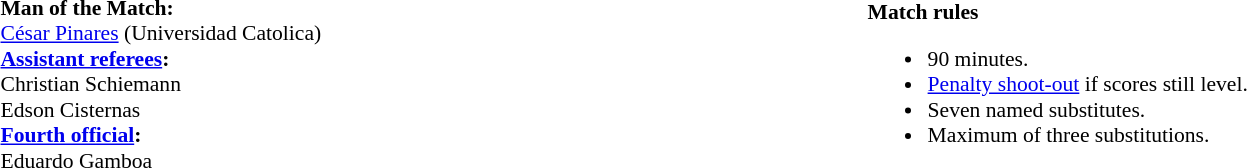<table width=100% style="font-size:90%">
<tr>
<td><br><strong>Man of the Match:</strong>
<br><a href='#'>César Pinares</a> (Universidad Catolica)
<br><strong><a href='#'>Assistant referees</a>:</strong>
<br>Christian Schiemann
<br>Edson Cisternas
<br><strong><a href='#'>Fourth official</a>:</strong>
<br>Eduardo Gamboa</td>
<td><br><strong>Match rules</strong><ul><li>90 minutes.</li><li><a href='#'>Penalty shoot-out</a> if scores still level.</li><li>Seven named substitutes.</li><li>Maximum of three substitutions.</li></ul></td>
</tr>
</table>
